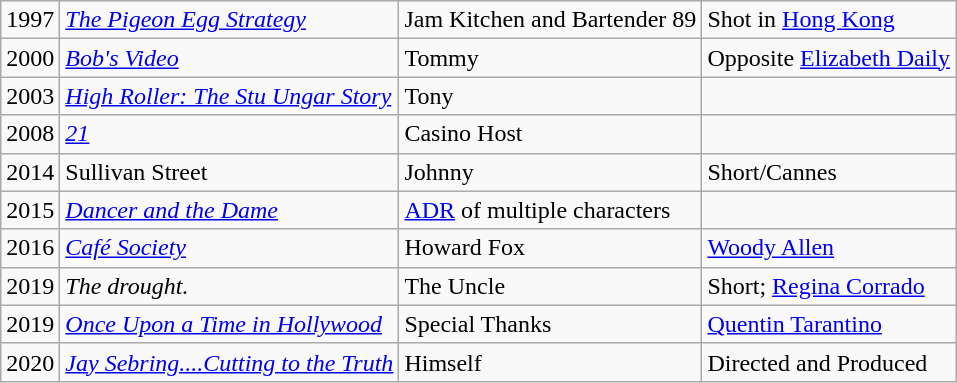<table class="wikitable sortable">
<tr>
<td>1997</td>
<td><em><a href='#'>The Pigeon Egg Strategy</a></em></td>
<td>Jam Kitchen and Bartender 89</td>
<td>Shot in <a href='#'>Hong Kong</a></td>
</tr>
<tr>
<td>2000</td>
<td><em><a href='#'>Bob's Video</a></em></td>
<td>Tommy</td>
<td>Opposite <a href='#'>Elizabeth Daily </a></td>
</tr>
<tr>
<td>2003</td>
<td><em><a href='#'>High Roller: The Stu Ungar Story</a></em></td>
<td>Tony</td>
<td></td>
</tr>
<tr>
<td>2008</td>
<td><em><a href='#'>21</a></em></td>
<td>Casino Host</td>
<td></td>
</tr>
<tr>
<td>2014</td>
<td>Sullivan Street</td>
<td>Johnny</td>
<td>Short/Cannes</td>
</tr>
<tr>
<td>2015</td>
<td><em><a href='#'>Dancer and the Dame</a></em></td>
<td><a href='#'>ADR</a> of multiple characters</td>
<td></td>
</tr>
<tr>
<td>2016</td>
<td><em><a href='#'>Café Society</a></em></td>
<td>Howard Fox</td>
<td><a href='#'>Woody Allen</a></td>
</tr>
<tr>
<td>2019</td>
<td><em>The drought.</em></td>
<td>The Uncle</td>
<td>Short; <a href='#'>Regina Corrado</a></td>
</tr>
<tr>
<td>2019</td>
<td><em><a href='#'>Once Upon a Time in Hollywood</a></em></td>
<td>Special Thanks</td>
<td><a href='#'>Quentin Tarantino</a></td>
</tr>
<tr>
<td>2020</td>
<td><em><a href='#'>Jay Sebring....Cutting to the Truth</a></em></td>
<td>Himself</td>
<td>Directed and Produced</td>
</tr>
</table>
